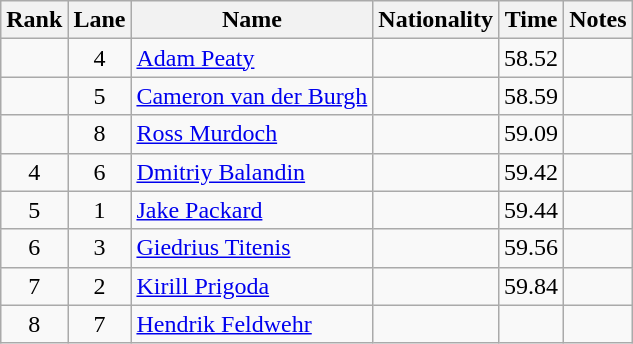<table class="wikitable sortable" style="text-align:center">
<tr>
<th>Rank</th>
<th>Lane</th>
<th>Name</th>
<th>Nationality</th>
<th>Time</th>
<th>Notes</th>
</tr>
<tr>
<td></td>
<td>4</td>
<td align=left><a href='#'>Adam Peaty</a></td>
<td align=left></td>
<td>58.52</td>
<td></td>
</tr>
<tr>
<td></td>
<td>5</td>
<td align=left><a href='#'>Cameron van der Burgh</a></td>
<td align=left></td>
<td>58.59</td>
<td></td>
</tr>
<tr>
<td></td>
<td>8</td>
<td align=left><a href='#'>Ross Murdoch</a></td>
<td align=left></td>
<td>59.09</td>
<td></td>
</tr>
<tr>
<td>4</td>
<td>6</td>
<td align=left><a href='#'>Dmitriy Balandin</a></td>
<td align=left></td>
<td>59.42</td>
<td></td>
</tr>
<tr>
<td>5</td>
<td>1</td>
<td align=left><a href='#'>Jake Packard</a></td>
<td align=left></td>
<td>59.44</td>
<td></td>
</tr>
<tr>
<td>6</td>
<td>3</td>
<td align=left><a href='#'>Giedrius Titenis</a></td>
<td align=left></td>
<td>59.56</td>
<td></td>
</tr>
<tr>
<td>7</td>
<td>2</td>
<td align=left><a href='#'>Kirill Prigoda</a></td>
<td align=left></td>
<td>59.84</td>
<td></td>
</tr>
<tr>
<td>8</td>
<td>7</td>
<td align=left><a href='#'>Hendrik Feldwehr</a></td>
<td align=left></td>
<td></td>
<td></td>
</tr>
</table>
